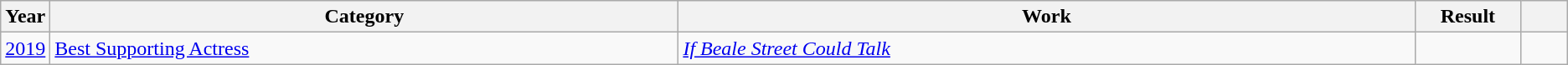<table class=wikitable>
<tr>
<th scope="col" style="width:1em;">Year</th>
<th scope="col" style="width:33em;">Category</th>
<th scope="col" style="width:39em;">Work</th>
<th scope="col" style="width:5em;">Result</th>
<th scope="col" style="width:2em;"></th>
</tr>
<tr>
<td><a href='#'>2019</a></td>
<td><a href='#'>Best Supporting Actress</a></td>
<td><em><a href='#'>If Beale Street Could Talk</a></em></td>
<td></td>
<td style="text-align:center;"></td>
</tr>
</table>
